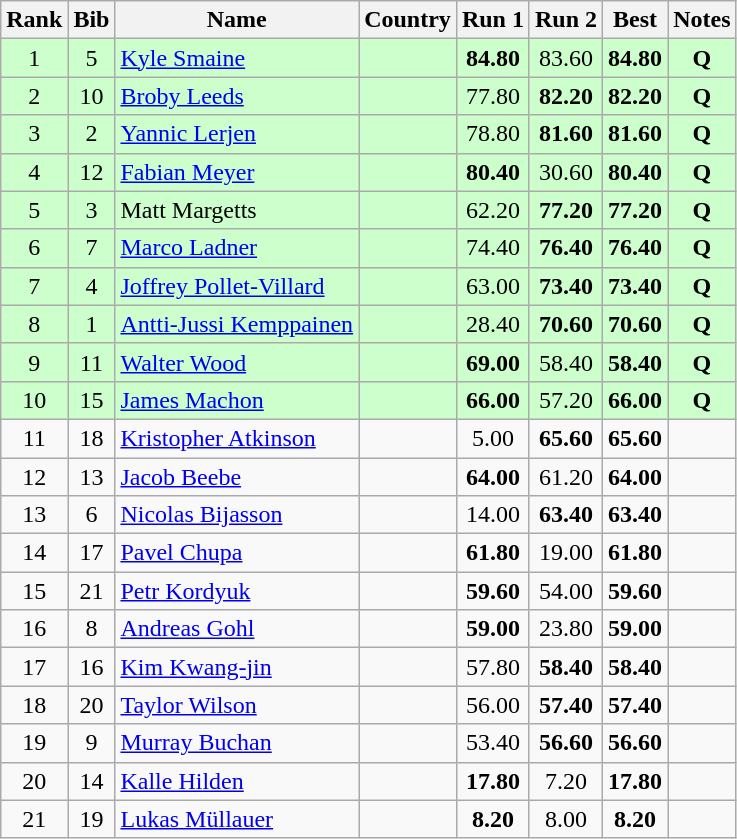<table class="wikitable sortable" style="text-align:center">
<tr>
<th>Rank</th>
<th>Bib</th>
<th>Name</th>
<th>Country</th>
<th>Run 1</th>
<th>Run 2</th>
<th>Best</th>
<th>Notes</th>
</tr>
<tr bgcolor="#ccffcc">
<td>1</td>
<td>5</td>
<td align=left><a href='#'>Kyle Smaine</a></td>
<td align=left></td>
<td><strong>84.80</strong></td>
<td>83.60</td>
<td><strong>84.80</strong></td>
<td><strong>Q</strong></td>
</tr>
<tr bgcolor="#ccffcc">
<td>2</td>
<td>10</td>
<td align=left><a href='#'>Broby Leeds</a></td>
<td align="left"></td>
<td>77.80</td>
<td><strong>82.20</strong></td>
<td><strong>82.20</strong></td>
<td><strong>Q</strong></td>
</tr>
<tr bgcolor="#ccffcc">
<td>3</td>
<td>2</td>
<td align=left><a href='#'>Yannic Lerjen</a></td>
<td align=left></td>
<td>78.80</td>
<td><strong>81.60</strong></td>
<td><strong>81.60</strong></td>
<td><strong>Q</strong></td>
</tr>
<tr bgcolor="#ccffcc">
<td>4</td>
<td>12</td>
<td align=left><a href='#'>Fabian Meyer</a></td>
<td align="left"></td>
<td><strong>80.40</strong></td>
<td>30.60</td>
<td><strong>80.40</strong></td>
<td><strong>Q</strong></td>
</tr>
<tr bgcolor="#ccffcc">
<td>5</td>
<td>3</td>
<td align=left>Matt Margetts</td>
<td align=left></td>
<td>62.20</td>
<td><strong>77.20</strong></td>
<td><strong>77.20</strong></td>
<td><strong>Q</strong></td>
</tr>
<tr bgcolor="#ccffcc">
<td>6</td>
<td>7</td>
<td align=left><a href='#'>Marco Ladner</a></td>
<td align=left></td>
<td>74.40</td>
<td><strong>76.40</strong></td>
<td><strong>76.40</strong></td>
<td><strong>Q</strong></td>
</tr>
<tr bgcolor="#ccffcc">
<td>7</td>
<td>4</td>
<td align=left><a href='#'>Joffrey Pollet-Villard</a></td>
<td align=left></td>
<td>63.00</td>
<td><strong>73.40</strong></td>
<td><strong>73.40</strong></td>
<td><strong>Q</strong></td>
</tr>
<tr bgcolor="#ccffcc">
<td>8</td>
<td>1</td>
<td align=left><a href='#'>Antti-Jussi Kemppainen</a></td>
<td align=left></td>
<td>28.40</td>
<td><strong>70.60</strong></td>
<td><strong>70.60</strong></td>
<td><strong>Q</strong></td>
</tr>
<tr bgcolor="#ccffcc">
<td>9</td>
<td>11</td>
<td align=left><a href='#'>Walter Wood</a></td>
<td align=left></td>
<td><strong>69.00</strong></td>
<td>58.40</td>
<td><strong>58.40</strong></td>
<td><strong>Q</strong></td>
</tr>
<tr bgcolor="#ccffcc">
<td>10</td>
<td>15</td>
<td align=left><a href='#'>James Machon</a></td>
<td align=left></td>
<td><strong>66.00</strong></td>
<td>57.20</td>
<td><strong>66.00</strong></td>
<td><strong>Q</strong></td>
</tr>
<tr>
<td>11</td>
<td>18</td>
<td align=left><a href='#'>Kristopher Atkinson</a></td>
<td align="left"></td>
<td>5.00</td>
<td><strong>65.60</strong></td>
<td><strong>65.60</strong></td>
<td></td>
</tr>
<tr>
<td>12</td>
<td>13</td>
<td align=left><a href='#'>Jacob Beebe</a></td>
<td align="left"></td>
<td><strong>64.00</strong></td>
<td>61.20</td>
<td><strong>64.00</strong></td>
<td></td>
</tr>
<tr>
<td>13</td>
<td>6</td>
<td align=left><a href='#'>Nicolas Bijasson</a></td>
<td align="left"></td>
<td>14.00</td>
<td><strong>63.40</strong></td>
<td><strong>63.40</strong></td>
<td></td>
</tr>
<tr>
<td>14</td>
<td>17</td>
<td align=left><a href='#'>Pavel Chupa</a></td>
<td align=left></td>
<td><strong>61.80</strong></td>
<td>19.00</td>
<td><strong>61.80</strong></td>
<td></td>
</tr>
<tr>
<td>15</td>
<td>21</td>
<td align=left><a href='#'>Petr Kordyuk</a></td>
<td align="left"></td>
<td><strong>59.60</strong></td>
<td>54.00</td>
<td><strong>59.60</strong></td>
<td></td>
</tr>
<tr>
<td>16</td>
<td>8</td>
<td align=left><a href='#'>Andreas Gohl</a></td>
<td align=left></td>
<td><strong>59.00</strong></td>
<td>23.80</td>
<td><strong>59.00</strong></td>
<td></td>
</tr>
<tr>
<td>17</td>
<td>16</td>
<td align=left><a href='#'>Kim Kwang-jin</a></td>
<td align=left></td>
<td>57.80</td>
<td><strong>58.40</strong></td>
<td><strong>58.40</strong></td>
<td></td>
</tr>
<tr>
<td>18</td>
<td>20</td>
<td align=left><a href='#'>Taylor Wilson</a></td>
<td align="left"></td>
<td>56.00</td>
<td><strong>57.40</strong></td>
<td><strong>57.40</strong></td>
<td></td>
</tr>
<tr>
<td>19</td>
<td>9</td>
<td align=left><a href='#'>Murray Buchan</a></td>
<td align=left></td>
<td>53.40</td>
<td><strong>56.60</strong></td>
<td><strong>56.60</strong></td>
<td></td>
</tr>
<tr>
<td>20</td>
<td>14</td>
<td align=left><a href='#'>Kalle Hilden</a></td>
<td align="left"></td>
<td><strong>17.80</strong></td>
<td>7.20</td>
<td><strong>17.80</strong></td>
<td></td>
</tr>
<tr>
<td>21</td>
<td>19</td>
<td align=left><a href='#'>Lukas Müllauer</a></td>
<td align=left></td>
<td><strong>8.20</strong></td>
<td>8.00</td>
<td><strong>8.20</strong></td>
<td></td>
</tr>
</table>
